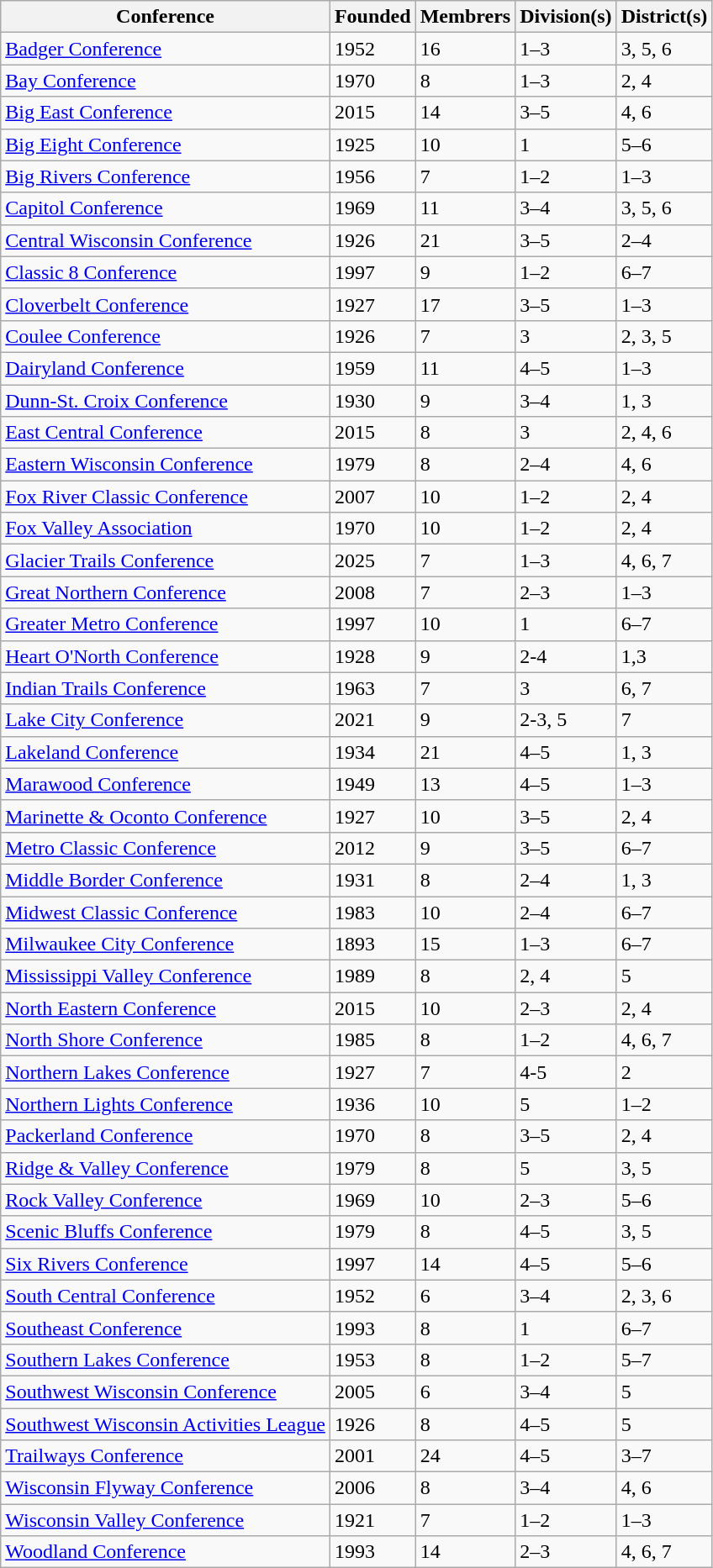<table class="wikitable sortable">
<tr>
<th>Conference</th>
<th>Founded</th>
<th>Membrers</th>
<th>Division(s)</th>
<th>District(s)</th>
</tr>
<tr>
<td><a href='#'>Badger Conference</a></td>
<td>1952</td>
<td>16</td>
<td>1–3</td>
<td>3, 5, 6</td>
</tr>
<tr>
<td><a href='#'>Bay Conference</a></td>
<td>1970</td>
<td>8</td>
<td>1–3</td>
<td>2, 4</td>
</tr>
<tr>
<td><a href='#'>Big East Conference</a></td>
<td>2015</td>
<td>14</td>
<td>3–5</td>
<td>4, 6</td>
</tr>
<tr>
<td><a href='#'>Big Eight Conference</a></td>
<td>1925</td>
<td>10</td>
<td>1</td>
<td>5–6</td>
</tr>
<tr>
<td><a href='#'>Big Rivers Conference</a></td>
<td>1956</td>
<td>7</td>
<td>1–2</td>
<td>1–3</td>
</tr>
<tr>
<td><a href='#'>Capitol Conference</a></td>
<td>1969</td>
<td>11</td>
<td>3–4</td>
<td>3, 5, 6</td>
</tr>
<tr>
<td><a href='#'>Central Wisconsin Conference</a></td>
<td>1926</td>
<td>21</td>
<td>3–5</td>
<td>2–4</td>
</tr>
<tr>
<td><a href='#'>Classic 8 Conference</a></td>
<td>1997</td>
<td>9</td>
<td>1–2</td>
<td>6–7</td>
</tr>
<tr>
<td><a href='#'>Cloverbelt Conference</a></td>
<td>1927</td>
<td>17</td>
<td>3–5</td>
<td>1–3</td>
</tr>
<tr>
<td><a href='#'>Coulee Conference</a></td>
<td>1926</td>
<td>7</td>
<td>3</td>
<td>2, 3, 5</td>
</tr>
<tr>
<td><a href='#'>Dairyland Conference</a></td>
<td>1959</td>
<td>11</td>
<td>4–5</td>
<td>1–3</td>
</tr>
<tr>
<td><a href='#'>Dunn-St. Croix Conference</a></td>
<td>1930</td>
<td>9</td>
<td>3–4</td>
<td>1, 3</td>
</tr>
<tr>
<td><a href='#'>East Central Conference</a></td>
<td>2015</td>
<td>8</td>
<td>3</td>
<td>2, 4, 6</td>
</tr>
<tr>
<td><a href='#'>Eastern Wisconsin Conference</a></td>
<td>1979</td>
<td>8</td>
<td>2–4</td>
<td>4, 6</td>
</tr>
<tr>
<td><a href='#'>Fox River Classic Conference</a></td>
<td>2007</td>
<td>10</td>
<td>1–2</td>
<td>2, 4</td>
</tr>
<tr>
<td><a href='#'>Fox Valley Association</a></td>
<td>1970</td>
<td>10</td>
<td>1–2</td>
<td>2, 4</td>
</tr>
<tr>
<td><a href='#'>Glacier Trails Conference</a></td>
<td>2025</td>
<td>7</td>
<td>1–3</td>
<td>4, 6, 7</td>
</tr>
<tr>
<td><a href='#'>Great Northern Conference</a></td>
<td>2008</td>
<td>7</td>
<td>2–3</td>
<td>1–3</td>
</tr>
<tr>
<td><a href='#'>Greater Metro Conference</a></td>
<td>1997</td>
<td>10</td>
<td>1</td>
<td>6–7</td>
</tr>
<tr>
<td><a href='#'>Heart O'North Conference</a></td>
<td>1928</td>
<td>9</td>
<td>2-4</td>
<td>1,3</td>
</tr>
<tr>
<td><a href='#'>Indian Trails Conference</a></td>
<td>1963</td>
<td>7</td>
<td>3</td>
<td>6, 7</td>
</tr>
<tr>
<td><a href='#'>Lake City Conference</a></td>
<td>2021</td>
<td>9</td>
<td>2-3, 5</td>
<td>7</td>
</tr>
<tr>
<td><a href='#'>Lakeland Conference</a></td>
<td>1934</td>
<td>21</td>
<td>4–5</td>
<td>1, 3</td>
</tr>
<tr>
<td><a href='#'>Marawood Conference</a></td>
<td>1949</td>
<td>13</td>
<td>4–5</td>
<td>1–3</td>
</tr>
<tr>
<td><a href='#'>Marinette & Oconto Conference</a></td>
<td>1927</td>
<td>10</td>
<td>3–5</td>
<td>2, 4</td>
</tr>
<tr>
<td><a href='#'>Metro Classic Conference</a></td>
<td>2012</td>
<td>9</td>
<td>3–5</td>
<td>6–7</td>
</tr>
<tr>
<td><a href='#'>Middle Border Conference</a></td>
<td>1931</td>
<td>8</td>
<td>2–4</td>
<td>1, 3</td>
</tr>
<tr>
<td><a href='#'>Midwest Classic Conference</a></td>
<td>1983</td>
<td>10</td>
<td>2–4</td>
<td>6–7</td>
</tr>
<tr>
<td><a href='#'>Milwaukee City Conference</a></td>
<td>1893</td>
<td>15</td>
<td>1–3</td>
<td>6–7</td>
</tr>
<tr>
<td><a href='#'>Mississippi Valley Conference</a></td>
<td>1989</td>
<td>8</td>
<td>2, 4</td>
<td>5</td>
</tr>
<tr>
<td><a href='#'>North Eastern Conference</a></td>
<td>2015</td>
<td>10</td>
<td>2–3</td>
<td>2, 4</td>
</tr>
<tr>
<td><a href='#'>North Shore Conference</a></td>
<td>1985</td>
<td>8</td>
<td>1–2</td>
<td>4, 6, 7</td>
</tr>
<tr>
<td><a href='#'>Northern Lakes Conference</a></td>
<td>1927</td>
<td>7</td>
<td>4-5</td>
<td>2</td>
</tr>
<tr>
<td><a href='#'>Northern Lights Conference</a></td>
<td>1936</td>
<td>10</td>
<td>5</td>
<td>1–2</td>
</tr>
<tr>
<td><a href='#'>Packerland Conference</a></td>
<td>1970</td>
<td>8</td>
<td>3–5</td>
<td>2, 4</td>
</tr>
<tr>
<td><a href='#'>Ridge & Valley Conference</a></td>
<td>1979</td>
<td>8</td>
<td>5</td>
<td>3, 5</td>
</tr>
<tr>
<td><a href='#'>Rock Valley Conference</a></td>
<td>1969</td>
<td>10</td>
<td>2–3</td>
<td>5–6</td>
</tr>
<tr>
<td><a href='#'>Scenic Bluffs Conference</a></td>
<td>1979</td>
<td>8</td>
<td>4–5</td>
<td>3, 5</td>
</tr>
<tr>
<td><a href='#'>Six Rivers Conference</a></td>
<td>1997</td>
<td>14</td>
<td>4–5</td>
<td>5–6</td>
</tr>
<tr>
<td><a href='#'>South Central Conference</a></td>
<td>1952</td>
<td>6</td>
<td>3–4</td>
<td>2, 3, 6</td>
</tr>
<tr>
<td><a href='#'>Southeast Conference</a></td>
<td>1993</td>
<td>8</td>
<td>1</td>
<td>6–7</td>
</tr>
<tr>
<td><a href='#'>Southern Lakes Conference</a></td>
<td>1953</td>
<td>8</td>
<td>1–2</td>
<td>5–7</td>
</tr>
<tr>
<td><a href='#'>Southwest Wisconsin Conference</a></td>
<td>2005</td>
<td>6</td>
<td>3–4</td>
<td>5</td>
</tr>
<tr>
<td><a href='#'>Southwest Wisconsin Activities League</a></td>
<td>1926</td>
<td>8</td>
<td>4–5</td>
<td>5</td>
</tr>
<tr>
<td><a href='#'>Trailways Conference</a></td>
<td>2001</td>
<td>24</td>
<td>4–5</td>
<td>3–7</td>
</tr>
<tr>
<td><a href='#'>Wisconsin Flyway Conference</a></td>
<td>2006</td>
<td>8</td>
<td>3–4</td>
<td>4, 6</td>
</tr>
<tr>
<td><a href='#'>Wisconsin Valley Conference</a></td>
<td>1921</td>
<td>7</td>
<td>1–2</td>
<td>1–3</td>
</tr>
<tr>
<td><a href='#'>Woodland Conference</a></td>
<td>1993</td>
<td>14</td>
<td>2–3</td>
<td>4, 6, 7</td>
</tr>
</table>
